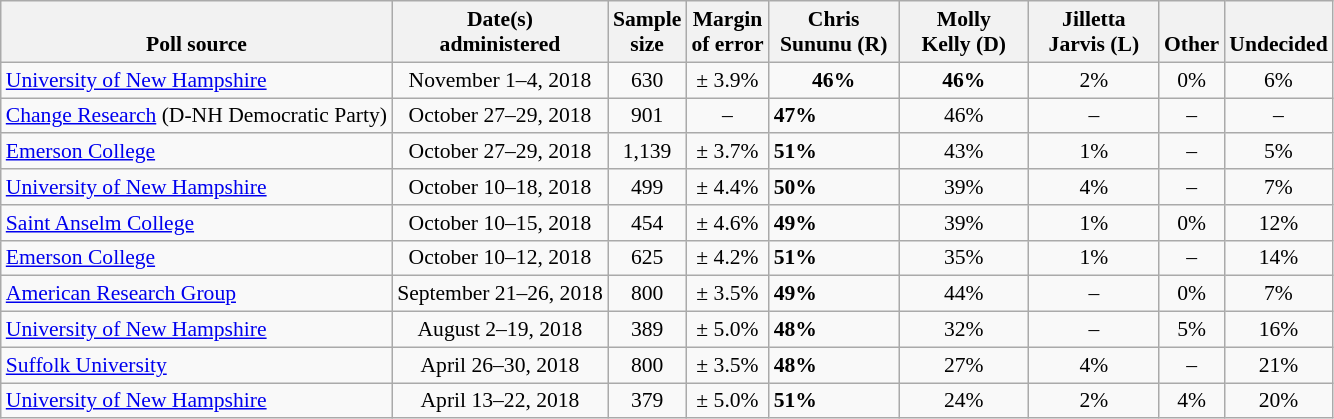<table class="wikitable" style="font-size:90%;">
<tr valign=bottom>
<th>Poll source</th>
<th>Date(s)<br>administered</th>
<th>Sample<br>size</th>
<th>Margin<br>of error</th>
<th style="width:80px;">Chris<br>Sununu (R)</th>
<th style="width:80px;">Molly<br>Kelly (D)</th>
<th style="width:80px;">Jilletta<br>Jarvis (L)</th>
<th>Other</th>
<th>Undecided</th>
</tr>
<tr>
<td><a href='#'>University of New Hampshire</a></td>
<td align=center>November 1–4, 2018</td>
<td align=center>630</td>
<td align=center>± 3.9%</td>
<td align=center><strong>46%</strong></td>
<td align=center><strong>46%</strong></td>
<td align=center>2%</td>
<td align=center>0%</td>
<td align=center>6%</td>
</tr>
<tr>
<td><a href='#'>Change Research</a> (D-NH Democratic Party)</td>
<td align=center>October 27–29, 2018</td>
<td align=center>901</td>
<td align=center>–</td>
<td><strong>47%</strong></td>
<td align=center>46%</td>
<td align=center>–</td>
<td align=center>–</td>
<td align=center>–</td>
</tr>
<tr>
<td><a href='#'>Emerson College</a></td>
<td align=center>October 27–29, 2018</td>
<td align=center>1,139</td>
<td align=center>± 3.7%</td>
<td><strong>51%</strong></td>
<td align=center>43%</td>
<td align=center>1%</td>
<td align=center>–</td>
<td align=center>5%</td>
</tr>
<tr>
<td><a href='#'>University of New Hampshire</a></td>
<td align=center>October 10–18, 2018</td>
<td align=center>499</td>
<td align=center>± 4.4%</td>
<td><strong>50%</strong></td>
<td align=center>39%</td>
<td align=center>4%</td>
<td align=center>–</td>
<td align=center>7%</td>
</tr>
<tr>
<td><a href='#'>Saint Anselm College</a></td>
<td align=center>October 10–15, 2018</td>
<td align=center>454</td>
<td align=center>± 4.6%</td>
<td><strong>49%</strong></td>
<td align=center>39%</td>
<td align=center>1%</td>
<td align=center>0%</td>
<td align=center>12%</td>
</tr>
<tr>
<td><a href='#'>Emerson College</a></td>
<td align=center>October 10–12, 2018</td>
<td align=center>625</td>
<td align=center>± 4.2%</td>
<td><strong>51%</strong></td>
<td align=center>35%</td>
<td align=center>1%</td>
<td align=center>–</td>
<td align=center>14%</td>
</tr>
<tr>
<td><a href='#'>American Research Group</a></td>
<td align=center>September 21–26, 2018</td>
<td align=center>800</td>
<td align=center>± 3.5%</td>
<td><strong>49%</strong></td>
<td align=center>44%</td>
<td align=center>–</td>
<td align=center>0%</td>
<td align=center>7%</td>
</tr>
<tr>
<td><a href='#'>University of New Hampshire</a></td>
<td align=center>August 2–19, 2018</td>
<td align=center>389</td>
<td align=center>± 5.0%</td>
<td><strong>48%</strong></td>
<td align=center>32%</td>
<td align=center>–</td>
<td align=center>5%</td>
<td align=center>16%</td>
</tr>
<tr>
<td><a href='#'>Suffolk University</a></td>
<td align=center>April 26–30, 2018</td>
<td align=center>800</td>
<td align=center>± 3.5%</td>
<td><strong>48%</strong></td>
<td align=center>27%</td>
<td align=center>4%</td>
<td align=center>–</td>
<td align=center>21%</td>
</tr>
<tr>
<td><a href='#'>University of New Hampshire</a></td>
<td align=center>April 13–22, 2018</td>
<td align=center>379</td>
<td align=center>± 5.0%</td>
<td><strong>51%</strong></td>
<td align=center>24%</td>
<td align=center>2%</td>
<td align=center>4%</td>
<td align=center>20%</td>
</tr>
</table>
